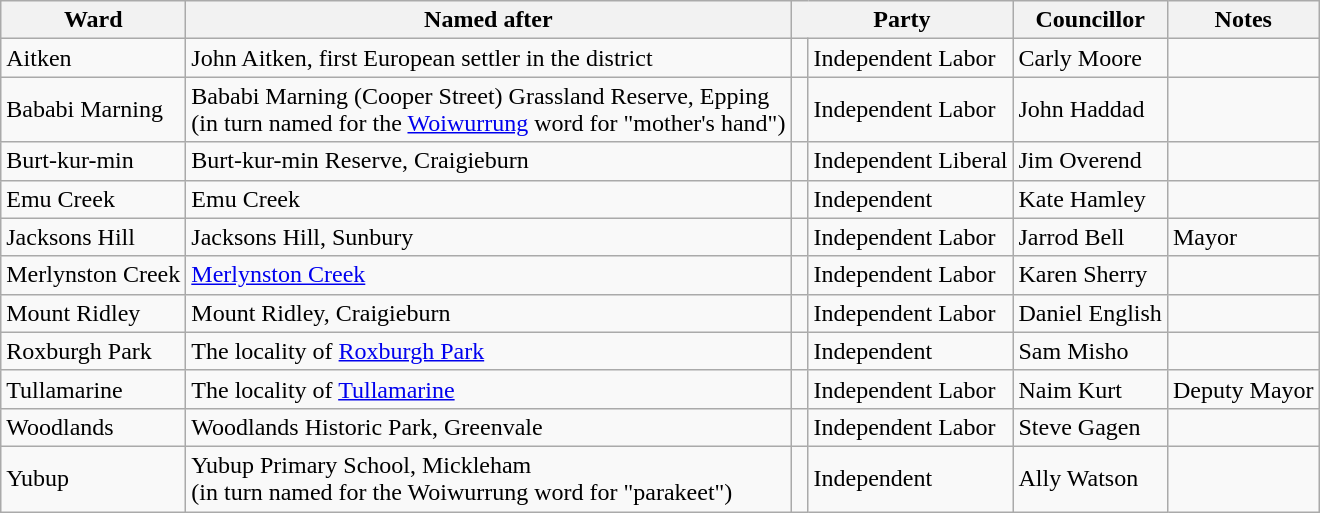<table class="wikitable">
<tr>
<th>Ward</th>
<th>Named after</th>
<th colspan="2">Party</th>
<th>Councillor</th>
<th>Notes</th>
</tr>
<tr>
<td>Aitken</td>
<td>John Aitken, first European settler in the district</td>
<td> </td>
<td>Independent Labor</td>
<td>Carly Moore</td>
<td></td>
</tr>
<tr>
<td>Bababi Marning</td>
<td>Bababi Marning (Cooper Street) Grassland Reserve, Epping<br>(in turn named for the <a href='#'>Woiwurrung</a> word for "mother's hand")</td>
<td> </td>
<td>Independent Labor</td>
<td>John Haddad</td>
<td></td>
</tr>
<tr>
<td>Burt-kur-min</td>
<td>Burt-kur-min Reserve, Craigieburn</td>
<td> </td>
<td>Independent Liberal</td>
<td>Jim Overend</td>
<td></td>
</tr>
<tr>
<td>Emu Creek</td>
<td>Emu Creek</td>
<td> </td>
<td>Independent</td>
<td>Kate Hamley</td>
<td></td>
</tr>
<tr>
<td>Jacksons Hill</td>
<td>Jacksons Hill, Sunbury</td>
<td> </td>
<td>Independent Labor</td>
<td>Jarrod Bell</td>
<td>Mayor</td>
</tr>
<tr>
<td>Merlynston Creek</td>
<td><a href='#'>Merlynston Creek</a></td>
<td> </td>
<td>Independent Labor</td>
<td>Karen Sherry</td>
<td></td>
</tr>
<tr>
<td>Mount Ridley</td>
<td>Mount Ridley, Craigieburn</td>
<td> </td>
<td>Independent Labor</td>
<td>Daniel English</td>
<td></td>
</tr>
<tr>
<td>Roxburgh Park</td>
<td>The locality of <a href='#'>Roxburgh Park</a></td>
<td> </td>
<td>Independent</td>
<td>Sam Misho</td>
<td></td>
</tr>
<tr>
<td>Tullamarine</td>
<td>The locality of <a href='#'>Tullamarine</a></td>
<td> </td>
<td>Independent Labor</td>
<td>Naim Kurt</td>
<td>Deputy Mayor</td>
</tr>
<tr>
<td>Woodlands</td>
<td>Woodlands Historic Park, Greenvale</td>
<td> </td>
<td>Independent Labor</td>
<td>Steve Gagen</td>
<td></td>
</tr>
<tr>
<td>Yubup</td>
<td>Yubup Primary School, Mickleham<br>(in turn named for the Woiwurrung word for "parakeet")</td>
<td> </td>
<td>Independent</td>
<td>Ally Watson</td>
<td></td>
</tr>
</table>
